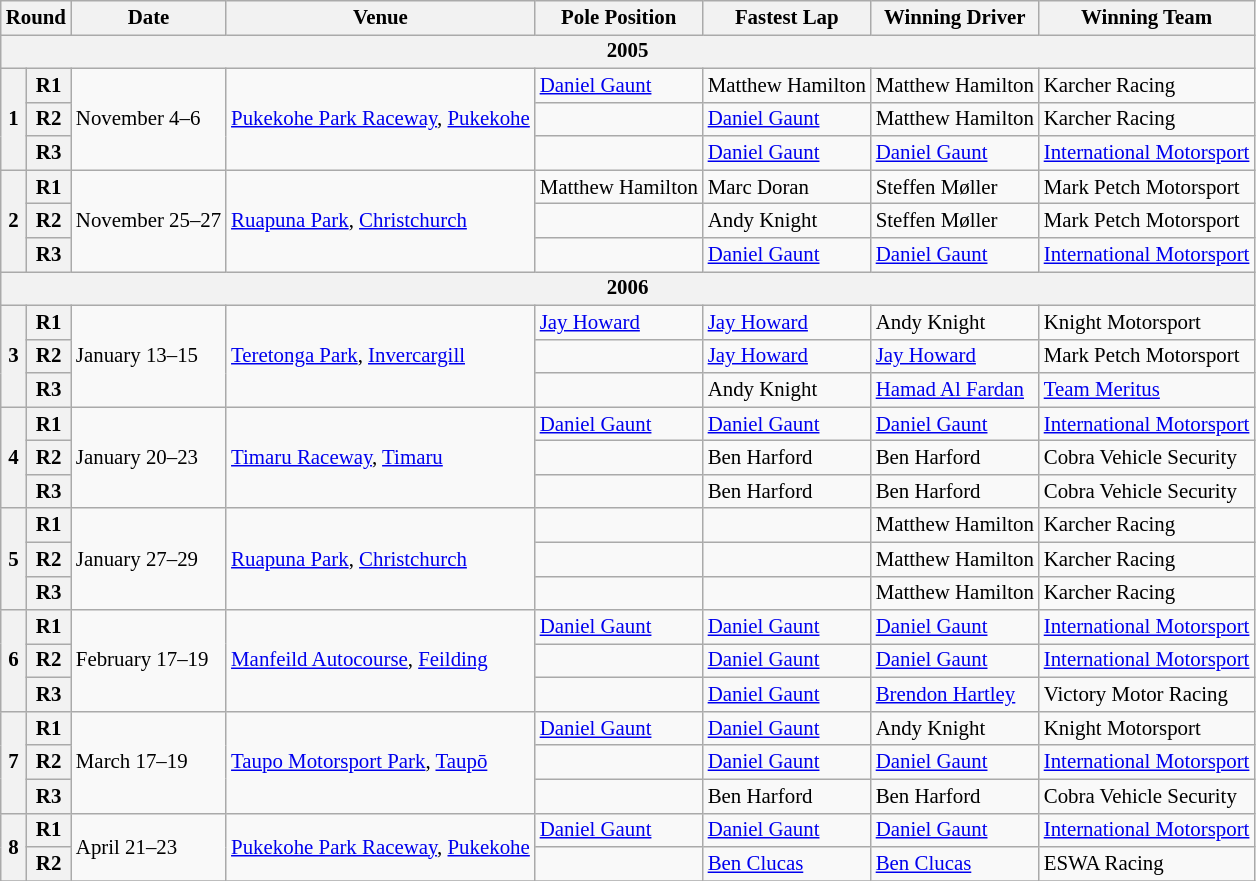<table class="wikitable" style="font-size: 87%;">
<tr>
<th colspan=2>Round</th>
<th>Date</th>
<th>Venue</th>
<th>Pole Position</th>
<th>Fastest Lap</th>
<th>Winning Driver</th>
<th>Winning Team</th>
</tr>
<tr>
<th colspan=8>2005</th>
</tr>
<tr>
<th rowspan=3>1</th>
<th>R1</th>
<td rowspan=3>November 4–6</td>
<td rowspan=3><a href='#'>Pukekohe Park Raceway</a>, <a href='#'>Pukekohe</a></td>
<td> <a href='#'>Daniel Gaunt</a></td>
<td> Matthew Hamilton</td>
<td> Matthew Hamilton</td>
<td>Karcher Racing</td>
</tr>
<tr>
<th>R2</th>
<td></td>
<td> <a href='#'>Daniel Gaunt</a></td>
<td> Matthew Hamilton</td>
<td>Karcher Racing</td>
</tr>
<tr>
<th>R3</th>
<td></td>
<td> <a href='#'>Daniel Gaunt</a></td>
<td> <a href='#'>Daniel Gaunt</a></td>
<td><a href='#'>International Motorsport</a></td>
</tr>
<tr>
<th rowspan=3>2</th>
<th>R1</th>
<td rowspan=3>November 25–27</td>
<td rowspan=3><a href='#'>Ruapuna Park</a>, <a href='#'>Christchurch</a></td>
<td> Matthew Hamilton</td>
<td> Marc Doran</td>
<td> Steffen Møller</td>
<td>Mark Petch Motorsport</td>
</tr>
<tr>
<th>R2</th>
<td></td>
<td> Andy Knight</td>
<td> Steffen Møller</td>
<td>Mark Petch Motorsport</td>
</tr>
<tr>
<th>R3</th>
<td></td>
<td> <a href='#'>Daniel Gaunt</a></td>
<td> <a href='#'>Daniel Gaunt</a></td>
<td><a href='#'>International Motorsport</a></td>
</tr>
<tr>
<th colspan=8>2006</th>
</tr>
<tr>
<th rowspan=3>3</th>
<th>R1</th>
<td rowspan=3>January 13–15</td>
<td rowspan=3><a href='#'>Teretonga Park</a>, <a href='#'>Invercargill</a></td>
<td> <a href='#'>Jay Howard</a></td>
<td> <a href='#'>Jay Howard</a></td>
<td> Andy Knight</td>
<td>Knight Motorsport</td>
</tr>
<tr>
<th>R2</th>
<td></td>
<td> <a href='#'>Jay Howard</a></td>
<td> <a href='#'>Jay Howard</a></td>
<td>Mark Petch Motorsport</td>
</tr>
<tr>
<th>R3</th>
<td></td>
<td> Andy Knight</td>
<td> <a href='#'>Hamad Al Fardan</a></td>
<td><a href='#'>Team Meritus</a></td>
</tr>
<tr>
<th rowspan=3>4</th>
<th>R1</th>
<td rowspan=3>January 20–23</td>
<td rowspan=3><a href='#'>Timaru Raceway</a>, <a href='#'>Timaru</a></td>
<td> <a href='#'>Daniel Gaunt</a></td>
<td> <a href='#'>Daniel Gaunt</a></td>
<td> <a href='#'>Daniel Gaunt</a></td>
<td><a href='#'>International Motorsport</a></td>
</tr>
<tr>
<th>R2</th>
<td></td>
<td> Ben Harford</td>
<td> Ben Harford</td>
<td>Cobra Vehicle Security</td>
</tr>
<tr>
<th>R3</th>
<td></td>
<td> Ben Harford</td>
<td> Ben Harford</td>
<td>Cobra Vehicle Security</td>
</tr>
<tr>
<th rowspan=3>5</th>
<th>R1</th>
<td rowspan=3>January 27–29</td>
<td rowspan=3><a href='#'>Ruapuna Park</a>, <a href='#'>Christchurch</a></td>
<td></td>
<td></td>
<td> Matthew Hamilton</td>
<td>Karcher Racing</td>
</tr>
<tr>
<th>R2</th>
<td></td>
<td></td>
<td> Matthew Hamilton</td>
<td>Karcher Racing</td>
</tr>
<tr>
<th>R3</th>
<td></td>
<td></td>
<td> Matthew Hamilton</td>
<td>Karcher Racing</td>
</tr>
<tr>
<th rowspan=3>6</th>
<th>R1</th>
<td rowspan=3>February 17–19</td>
<td rowspan=3><a href='#'>Manfeild Autocourse</a>, <a href='#'>Feilding</a></td>
<td> <a href='#'>Daniel Gaunt</a></td>
<td> <a href='#'>Daniel Gaunt</a></td>
<td> <a href='#'>Daniel Gaunt</a></td>
<td><a href='#'>International Motorsport</a></td>
</tr>
<tr>
<th>R2</th>
<td></td>
<td> <a href='#'>Daniel Gaunt</a></td>
<td> <a href='#'>Daniel Gaunt</a></td>
<td><a href='#'>International Motorsport</a></td>
</tr>
<tr>
<th>R3</th>
<td></td>
<td> <a href='#'>Daniel Gaunt</a></td>
<td> <a href='#'>Brendon Hartley</a></td>
<td>Victory Motor Racing</td>
</tr>
<tr>
<th rowspan=3>7</th>
<th>R1</th>
<td rowspan=3>March 17–19</td>
<td rowspan=3><a href='#'>Taupo Motorsport Park</a>, <a href='#'>Taupō</a></td>
<td> <a href='#'>Daniel Gaunt</a></td>
<td> <a href='#'>Daniel Gaunt</a></td>
<td> Andy Knight</td>
<td>Knight Motorsport</td>
</tr>
<tr>
<th>R2</th>
<td></td>
<td> <a href='#'>Daniel Gaunt</a></td>
<td> <a href='#'>Daniel Gaunt</a></td>
<td><a href='#'>International Motorsport</a></td>
</tr>
<tr>
<th>R3</th>
<td></td>
<td> Ben Harford</td>
<td> Ben Harford</td>
<td>Cobra Vehicle Security</td>
</tr>
<tr>
<th rowspan=2>8</th>
<th>R1</th>
<td rowspan=2>April 21–23</td>
<td rowspan=2><a href='#'>Pukekohe Park Raceway</a>, <a href='#'>Pukekohe</a></td>
<td> <a href='#'>Daniel Gaunt</a></td>
<td> <a href='#'>Daniel Gaunt</a></td>
<td> <a href='#'>Daniel Gaunt</a></td>
<td><a href='#'>International Motorsport</a></td>
</tr>
<tr>
<th>R2</th>
<td></td>
<td> <a href='#'>Ben Clucas</a></td>
<td> <a href='#'>Ben Clucas</a></td>
<td>ESWA Racing</td>
</tr>
<tr>
</tr>
</table>
